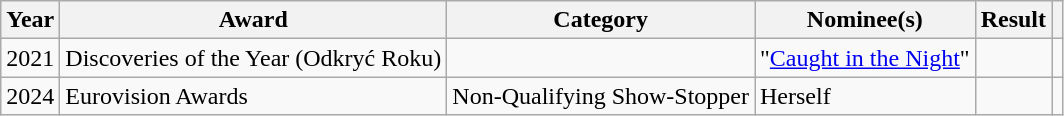<table class="wikitable sortable plainrowheaders">
<tr>
<th scope="col">Year</th>
<th scope="col">Award</th>
<th scope="col">Category</th>
<th scope="col">Nominee(s)</th>
<th scope="col">Result</th>
<th scope="col"></th>
</tr>
<tr>
<td>2021</td>
<td>Discoveries of the Year (Odkryć Roku)</td>
<td></td>
<td>"<a href='#'>Caught in the Night</a>"</td>
<td></td>
<td style="text-align:center;"></td>
</tr>
<tr>
<td>2024</td>
<td>Eurovision Awards</td>
<td>Non-Qualifying Show-Stopper</td>
<td>Herself</td>
<td></td>
<td style="text-align:center;"></td>
</tr>
</table>
